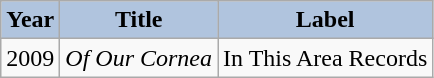<table class="wikitable">
<tr>
<th style="background:lightsteelblue; color:black">Year</th>
<th style="background:lightsteelblue; color:black">Title</th>
<th style="background:lightsteelblue; color:black">Label</th>
</tr>
<tr>
<td align="center">2009</td>
<td><em>Of Our Cornea</em></td>
<td>In This Area Records</td>
</tr>
</table>
